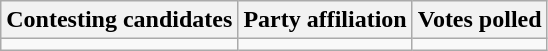<table class="wikitable sortable">
<tr>
<th>Contesting candidates</th>
<th>Party affiliation</th>
<th>Votes polled</th>
</tr>
<tr>
<td></td>
<td></td>
<td></td>
</tr>
</table>
